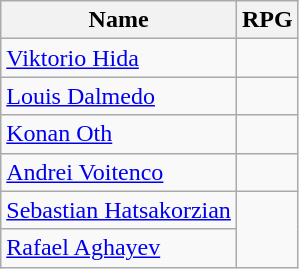<table class=wikitable>
<tr>
<th>Name</th>
<th>RPG</th>
</tr>
<tr>
<td> <a href='#'>Viktorio Hida</a></td>
<td></td>
</tr>
<tr>
<td> <a href='#'>Louis Dalmedo</a></td>
<td></td>
</tr>
<tr>
<td> <a href='#'>Konan Oth</a></td>
<td></td>
</tr>
<tr>
<td> <a href='#'>Andrei Voitenco</a></td>
<td></td>
</tr>
<tr>
<td> <a href='#'>Sebastian Hatsakorzian</a></td>
<td rowspan=2></td>
</tr>
<tr>
<td> <a href='#'>Rafael Aghayev</a></td>
</tr>
</table>
